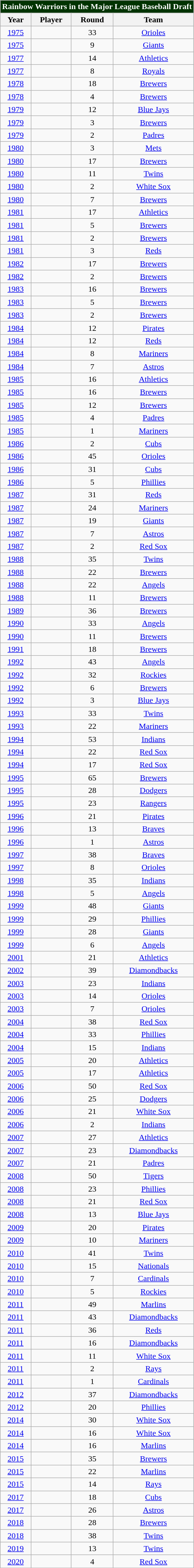<table class="wikitable sortable collapsible collapsed" style="text-align:center">
<tr>
<th colspan=4 style="background:#003300; color:#ffffff">Rainbow Warriors in the Major League Baseball Draft</th>
</tr>
<tr>
<th>Year</th>
<th>Player</th>
<th>Round</th>
<th>Team</th>
</tr>
<tr>
<td><a href='#'>1975</a></td>
<td></td>
<td>33</td>
<td><a href='#'>Orioles</a></td>
</tr>
<tr>
<td><a href='#'>1975</a></td>
<td></td>
<td>9</td>
<td><a href='#'>Giants</a></td>
</tr>
<tr>
<td><a href='#'>1977</a></td>
<td></td>
<td>14</td>
<td><a href='#'>Athletics</a></td>
</tr>
<tr>
<td><a href='#'>1977</a></td>
<td></td>
<td>8</td>
<td><a href='#'>Royals</a></td>
</tr>
<tr>
<td><a href='#'>1978</a></td>
<td></td>
<td>18</td>
<td><a href='#'>Brewers</a></td>
</tr>
<tr>
<td><a href='#'>1978</a></td>
<td></td>
<td>4</td>
<td><a href='#'>Brewers</a></td>
</tr>
<tr>
<td><a href='#'>1979</a></td>
<td></td>
<td>12</td>
<td><a href='#'>Blue Jays</a></td>
</tr>
<tr>
<td><a href='#'>1979</a></td>
<td></td>
<td>3</td>
<td><a href='#'>Brewers</a></td>
</tr>
<tr>
<td><a href='#'>1979</a></td>
<td></td>
<td>2</td>
<td><a href='#'>Padres</a></td>
</tr>
<tr>
<td><a href='#'>1980</a></td>
<td></td>
<td>3</td>
<td><a href='#'>Mets</a></td>
</tr>
<tr>
<td><a href='#'>1980</a></td>
<td></td>
<td>17</td>
<td><a href='#'>Brewers</a></td>
</tr>
<tr>
<td><a href='#'>1980</a></td>
<td></td>
<td>11</td>
<td><a href='#'>Twins</a></td>
</tr>
<tr>
<td><a href='#'>1980</a></td>
<td></td>
<td>2</td>
<td><a href='#'>White Sox</a></td>
</tr>
<tr>
<td><a href='#'>1980</a></td>
<td></td>
<td>7</td>
<td><a href='#'>Brewers</a></td>
</tr>
<tr>
<td><a href='#'>1981</a></td>
<td></td>
<td>17</td>
<td><a href='#'>Athletics</a></td>
</tr>
<tr>
<td><a href='#'>1981</a></td>
<td></td>
<td>5</td>
<td><a href='#'>Brewers</a></td>
</tr>
<tr>
<td><a href='#'>1981</a></td>
<td></td>
<td>2</td>
<td><a href='#'>Brewers</a></td>
</tr>
<tr>
<td><a href='#'>1981</a></td>
<td></td>
<td>3</td>
<td><a href='#'>Reds</a></td>
</tr>
<tr>
<td><a href='#'>1982</a></td>
<td></td>
<td>17</td>
<td><a href='#'>Brewers</a></td>
</tr>
<tr>
<td><a href='#'>1982</a></td>
<td></td>
<td>2</td>
<td><a href='#'>Brewers</a></td>
</tr>
<tr>
<td><a href='#'>1983</a></td>
<td></td>
<td>16</td>
<td><a href='#'>Brewers</a></td>
</tr>
<tr>
<td><a href='#'>1983</a></td>
<td></td>
<td>5</td>
<td><a href='#'>Brewers</a></td>
</tr>
<tr>
<td><a href='#'>1983</a></td>
<td></td>
<td>2</td>
<td><a href='#'>Brewers</a></td>
</tr>
<tr>
<td><a href='#'>1984</a></td>
<td></td>
<td>12</td>
<td><a href='#'>Pirates</a></td>
</tr>
<tr>
<td><a href='#'>1984</a></td>
<td></td>
<td>12</td>
<td><a href='#'>Reds</a></td>
</tr>
<tr>
<td><a href='#'>1984</a></td>
<td></td>
<td>8</td>
<td><a href='#'>Mariners</a></td>
</tr>
<tr>
<td><a href='#'>1984</a></td>
<td></td>
<td>7</td>
<td><a href='#'>Astros</a></td>
</tr>
<tr>
<td><a href='#'>1985</a></td>
<td></td>
<td>16</td>
<td><a href='#'>Athletics</a></td>
</tr>
<tr>
<td><a href='#'>1985</a></td>
<td></td>
<td>16</td>
<td><a href='#'>Brewers</a></td>
</tr>
<tr>
<td><a href='#'>1985</a></td>
<td></td>
<td>12</td>
<td><a href='#'>Brewers</a></td>
</tr>
<tr>
<td><a href='#'>1985</a></td>
<td></td>
<td>4</td>
<td><a href='#'>Padres</a></td>
</tr>
<tr>
<td><a href='#'>1985</a></td>
<td></td>
<td>1</td>
<td><a href='#'>Mariners</a></td>
</tr>
<tr>
<td><a href='#'>1986</a></td>
<td></td>
<td>2</td>
<td><a href='#'>Cubs</a></td>
</tr>
<tr>
<td><a href='#'>1986</a></td>
<td></td>
<td>45</td>
<td><a href='#'>Orioles</a></td>
</tr>
<tr>
<td><a href='#'>1986</a></td>
<td></td>
<td>31</td>
<td><a href='#'>Cubs</a></td>
</tr>
<tr>
<td><a href='#'>1986</a></td>
<td></td>
<td>5</td>
<td><a href='#'>Phillies</a></td>
</tr>
<tr>
<td><a href='#'>1987</a></td>
<td></td>
<td>31</td>
<td><a href='#'>Reds</a></td>
</tr>
<tr>
<td><a href='#'>1987</a></td>
<td></td>
<td>24</td>
<td><a href='#'>Mariners</a></td>
</tr>
<tr>
<td><a href='#'>1987</a></td>
<td></td>
<td>19</td>
<td><a href='#'>Giants</a></td>
</tr>
<tr>
<td><a href='#'>1987</a></td>
<td></td>
<td>7</td>
<td><a href='#'>Astros</a></td>
</tr>
<tr>
<td><a href='#'>1987</a></td>
<td></td>
<td>2</td>
<td><a href='#'>Red Sox</a></td>
</tr>
<tr>
<td><a href='#'>1988</a></td>
<td></td>
<td>35</td>
<td><a href='#'>Twins</a></td>
</tr>
<tr>
<td><a href='#'>1988</a></td>
<td></td>
<td>22</td>
<td><a href='#'>Brewers</a></td>
</tr>
<tr>
<td><a href='#'>1988</a></td>
<td></td>
<td>22</td>
<td><a href='#'>Angels</a></td>
</tr>
<tr>
<td><a href='#'>1988</a></td>
<td></td>
<td>11</td>
<td><a href='#'>Brewers</a></td>
</tr>
<tr>
<td><a href='#'>1989</a></td>
<td></td>
<td>36</td>
<td><a href='#'>Brewers</a></td>
</tr>
<tr>
<td><a href='#'>1990</a></td>
<td></td>
<td>33</td>
<td><a href='#'>Angels</a></td>
</tr>
<tr>
<td><a href='#'>1990</a></td>
<td></td>
<td>11</td>
<td><a href='#'>Brewers</a></td>
</tr>
<tr>
<td><a href='#'>1991</a></td>
<td></td>
<td>18</td>
<td><a href='#'>Brewers</a></td>
</tr>
<tr>
<td><a href='#'>1992</a></td>
<td></td>
<td>43</td>
<td><a href='#'>Angels</a></td>
</tr>
<tr>
<td><a href='#'>1992</a></td>
<td></td>
<td>32</td>
<td><a href='#'>Rockies</a></td>
</tr>
<tr>
<td><a href='#'>1992</a></td>
<td></td>
<td>6</td>
<td><a href='#'>Brewers</a></td>
</tr>
<tr>
<td><a href='#'>1992</a></td>
<td></td>
<td>3</td>
<td><a href='#'>Blue Jays</a></td>
</tr>
<tr>
<td><a href='#'>1993</a></td>
<td></td>
<td>33</td>
<td><a href='#'>Twins</a></td>
</tr>
<tr>
<td><a href='#'>1993</a></td>
<td></td>
<td>22</td>
<td><a href='#'>Mariners</a></td>
</tr>
<tr>
<td><a href='#'>1994</a></td>
<td></td>
<td>53</td>
<td><a href='#'>Indians</a></td>
</tr>
<tr>
<td><a href='#'>1994</a></td>
<td></td>
<td>22</td>
<td><a href='#'>Red Sox</a></td>
</tr>
<tr>
<td><a href='#'>1994</a></td>
<td></td>
<td>17</td>
<td><a href='#'>Red Sox</a></td>
</tr>
<tr>
<td><a href='#'>1995</a></td>
<td></td>
<td>65</td>
<td><a href='#'>Brewers</a></td>
</tr>
<tr>
<td><a href='#'>1995</a></td>
<td></td>
<td>28</td>
<td><a href='#'>Dodgers</a></td>
</tr>
<tr>
<td><a href='#'>1995</a></td>
<td></td>
<td>23</td>
<td><a href='#'>Rangers</a></td>
</tr>
<tr>
<td><a href='#'>1996</a></td>
<td></td>
<td>21</td>
<td><a href='#'>Pirates</a></td>
</tr>
<tr>
<td><a href='#'>1996</a></td>
<td></td>
<td>13</td>
<td><a href='#'>Braves</a></td>
</tr>
<tr>
<td><a href='#'>1996</a></td>
<td></td>
<td>1</td>
<td><a href='#'>Astros</a></td>
</tr>
<tr>
<td><a href='#'>1997</a></td>
<td></td>
<td>38</td>
<td><a href='#'>Braves</a></td>
</tr>
<tr>
<td><a href='#'>1997</a></td>
<td></td>
<td>8</td>
<td><a href='#'>Orioles</a></td>
</tr>
<tr>
<td><a href='#'>1998</a></td>
<td></td>
<td>35</td>
<td><a href='#'>Indians</a></td>
</tr>
<tr>
<td><a href='#'>1998</a></td>
<td></td>
<td>5</td>
<td><a href='#'>Angels</a></td>
</tr>
<tr>
<td><a href='#'>1999</a></td>
<td></td>
<td>48</td>
<td><a href='#'>Giants</a></td>
</tr>
<tr>
<td><a href='#'>1999</a></td>
<td></td>
<td>29</td>
<td><a href='#'>Phillies</a></td>
</tr>
<tr>
<td><a href='#'>1999</a></td>
<td></td>
<td>28</td>
<td><a href='#'>Giants</a></td>
</tr>
<tr>
<td><a href='#'>1999</a></td>
<td></td>
<td>6</td>
<td><a href='#'>Angels</a></td>
</tr>
<tr>
<td><a href='#'>2001</a></td>
<td></td>
<td>21</td>
<td><a href='#'>Athletics</a></td>
</tr>
<tr>
<td><a href='#'>2002</a></td>
<td></td>
<td>39</td>
<td><a href='#'>Diamondbacks</a></td>
</tr>
<tr>
<td><a href='#'>2003</a></td>
<td></td>
<td>23</td>
<td><a href='#'>Indians</a></td>
</tr>
<tr>
<td><a href='#'>2003</a></td>
<td></td>
<td>14</td>
<td><a href='#'>Orioles</a></td>
</tr>
<tr>
<td><a href='#'>2003</a></td>
<td></td>
<td>7</td>
<td><a href='#'>Orioles</a></td>
</tr>
<tr>
<td><a href='#'>2004</a></td>
<td></td>
<td>38</td>
<td><a href='#'>Red Sox</a></td>
</tr>
<tr>
<td><a href='#'>2004</a></td>
<td></td>
<td>33</td>
<td><a href='#'>Phillies</a></td>
</tr>
<tr>
<td><a href='#'>2004</a></td>
<td></td>
<td>15</td>
<td><a href='#'>Indians</a></td>
</tr>
<tr>
<td><a href='#'>2005</a></td>
<td></td>
<td>20</td>
<td><a href='#'>Athletics</a></td>
</tr>
<tr>
<td><a href='#'>2005</a></td>
<td></td>
<td>17</td>
<td><a href='#'>Athletics</a></td>
</tr>
<tr>
<td><a href='#'>2006</a></td>
<td></td>
<td>50</td>
<td><a href='#'>Red Sox</a></td>
</tr>
<tr>
<td><a href='#'>2006</a></td>
<td></td>
<td>25</td>
<td><a href='#'>Dodgers</a></td>
</tr>
<tr>
<td><a href='#'>2006</a></td>
<td></td>
<td>21</td>
<td><a href='#'>White Sox</a></td>
</tr>
<tr>
<td><a href='#'>2006</a></td>
<td></td>
<td>2</td>
<td><a href='#'>Indians</a></td>
</tr>
<tr>
<td><a href='#'>2007</a></td>
<td></td>
<td>27</td>
<td><a href='#'>Athletics</a></td>
</tr>
<tr>
<td><a href='#'>2007</a></td>
<td></td>
<td>23</td>
<td><a href='#'>Diamondbacks</a></td>
</tr>
<tr>
<td><a href='#'>2007</a></td>
<td></td>
<td>21</td>
<td><a href='#'>Padres</a></td>
</tr>
<tr>
<td><a href='#'>2008</a></td>
<td></td>
<td>50</td>
<td><a href='#'>Tigers</a></td>
</tr>
<tr>
<td><a href='#'>2008</a></td>
<td></td>
<td>23</td>
<td><a href='#'>Phillies</a></td>
</tr>
<tr>
<td><a href='#'>2008</a></td>
<td></td>
<td>21</td>
<td><a href='#'>Red Sox</a></td>
</tr>
<tr>
<td><a href='#'>2008</a></td>
<td></td>
<td>13</td>
<td><a href='#'>Blue Jays</a></td>
</tr>
<tr>
<td><a href='#'>2009</a></td>
<td></td>
<td>20</td>
<td><a href='#'>Pirates</a></td>
</tr>
<tr>
<td><a href='#'>2009</a></td>
<td></td>
<td>10</td>
<td><a href='#'>Mariners</a></td>
</tr>
<tr>
<td><a href='#'>2010</a></td>
<td></td>
<td>41</td>
<td><a href='#'>Twins</a></td>
</tr>
<tr>
<td><a href='#'>2010</a></td>
<td></td>
<td>15</td>
<td><a href='#'>Nationals</a></td>
</tr>
<tr>
<td><a href='#'>2010</a></td>
<td></td>
<td>7</td>
<td><a href='#'>Cardinals</a></td>
</tr>
<tr>
<td><a href='#'>2010</a></td>
<td></td>
<td>5</td>
<td><a href='#'>Rockies</a></td>
</tr>
<tr>
<td><a href='#'>2011</a></td>
<td></td>
<td>49</td>
<td><a href='#'>Marlins</a></td>
</tr>
<tr>
<td><a href='#'>2011</a></td>
<td></td>
<td>43</td>
<td><a href='#'>Diamondbacks</a></td>
</tr>
<tr>
<td><a href='#'>2011</a></td>
<td></td>
<td>36</td>
<td><a href='#'>Reds</a></td>
</tr>
<tr>
<td><a href='#'>2011</a></td>
<td></td>
<td>16</td>
<td><a href='#'>Diamondbacks</a></td>
</tr>
<tr>
<td><a href='#'>2011</a></td>
<td></td>
<td>11</td>
<td><a href='#'>White Sox</a></td>
</tr>
<tr>
<td><a href='#'>2011</a></td>
<td></td>
<td>2</td>
<td><a href='#'>Rays</a></td>
</tr>
<tr>
<td><a href='#'>2011</a></td>
<td></td>
<td>1</td>
<td><a href='#'>Cardinals</a></td>
</tr>
<tr>
<td><a href='#'>2012</a></td>
<td></td>
<td>37</td>
<td><a href='#'>Diamondbacks</a></td>
</tr>
<tr>
<td><a href='#'>2012</a></td>
<td></td>
<td>20</td>
<td><a href='#'>Phillies</a></td>
</tr>
<tr>
<td><a href='#'>2014</a></td>
<td></td>
<td>30</td>
<td><a href='#'>White Sox</a></td>
</tr>
<tr>
<td><a href='#'>2014</a></td>
<td></td>
<td>16</td>
<td><a href='#'>White Sox</a></td>
</tr>
<tr>
<td><a href='#'>2014</a></td>
<td></td>
<td>16</td>
<td><a href='#'>Marlins</a></td>
</tr>
<tr>
<td><a href='#'>2015</a></td>
<td></td>
<td>35</td>
<td><a href='#'>Brewers</a></td>
</tr>
<tr>
<td><a href='#'>2015</a></td>
<td></td>
<td>22</td>
<td><a href='#'>Marlins</a></td>
</tr>
<tr>
<td><a href='#'>2015</a></td>
<td></td>
<td>14</td>
<td><a href='#'>Rays</a></td>
</tr>
<tr>
<td><a href='#'>2017</a></td>
<td></td>
<td>18</td>
<td><a href='#'>Cubs</a></td>
</tr>
<tr>
<td><a href='#'>2017</a></td>
<td></td>
<td>26</td>
<td><a href='#'>Astros</a></td>
</tr>
<tr>
<td><a href='#'>2018</a></td>
<td></td>
<td>28</td>
<td><a href='#'>Brewers</a></td>
</tr>
<tr>
<td><a href='#'>2018</a></td>
<td></td>
<td>38</td>
<td><a href='#'>Twins</a></td>
</tr>
<tr>
<td><a href='#'>2019</a></td>
<td></td>
<td>13</td>
<td><a href='#'>Twins</a></td>
</tr>
<tr>
<td><a href='#'>2020</a></td>
<td></td>
<td>4</td>
<td><a href='#'>Red Sox</a></td>
</tr>
</table>
